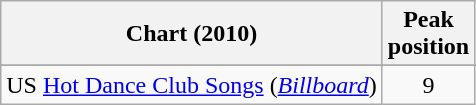<table class="wikitable sortable">
<tr>
<th>Chart (2010)</th>
<th>Peak<br>position</th>
</tr>
<tr>
</tr>
<tr>
</tr>
<tr>
</tr>
<tr>
</tr>
<tr>
<td>US <a href='#'>Hot Dance Club Songs</a> (<em><a href='#'>Billboard</a></em>)</td>
<td align="center">9</td>
</tr>
</table>
